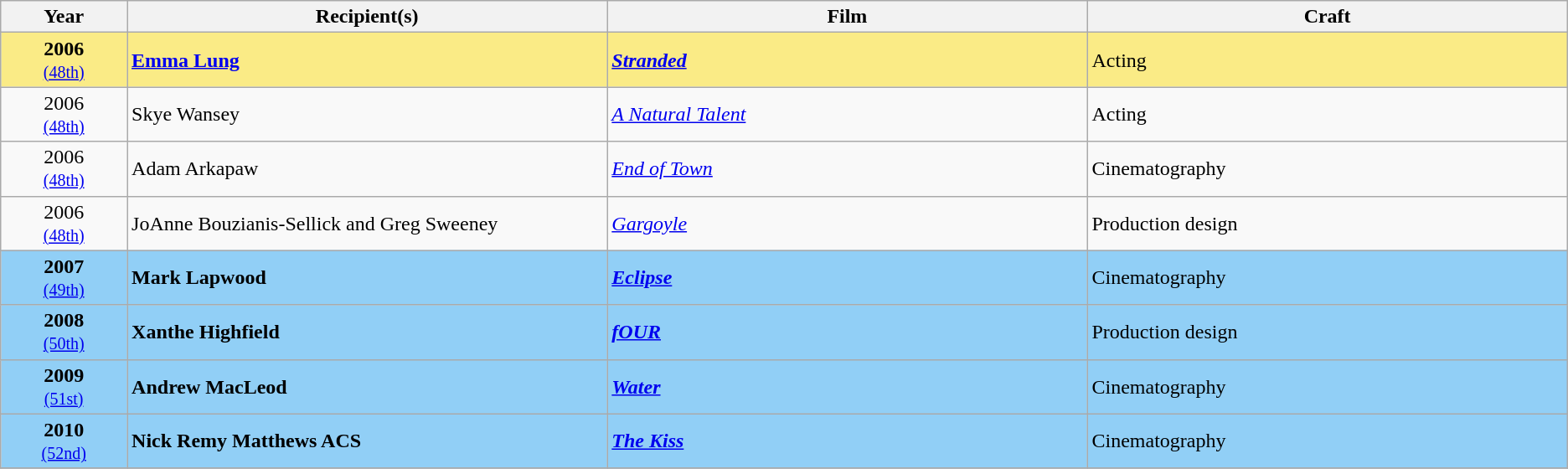<table class="sortable wikitable">
<tr>
<th width="5%">Year</th>
<th width="19%">Recipient(s)</th>
<th width="19%">Film</th>
<th width="19%">Craft</th>
</tr>
<tr style="background:#FAEB86">
<td align="center"><strong>2006</strong><br><small><a href='#'>(48th)</a></small></td>
<td><strong><a href='#'>Emma Lung</a></strong></td>
<td><strong><em><a href='#'>Stranded</a></em></strong></td>
<td>Acting</td>
</tr>
<tr>
<td align="center">2006<br><small><a href='#'>(48th)</a></small></td>
<td>Skye Wansey</td>
<td><em><a href='#'>A Natural Talent</a></em></td>
<td>Acting</td>
</tr>
<tr>
<td align="center">2006<br><small><a href='#'>(48th)</a></small></td>
<td>Adam Arkapaw</td>
<td><em><a href='#'>End of Town</a></em></td>
<td>Cinematography</td>
</tr>
<tr>
<td align="center">2006<br><small><a href='#'>(48th)</a></small></td>
<td>JoAnne Bouzianis-Sellick and Greg Sweeney</td>
<td><em><a href='#'>Gargoyle</a></em></td>
<td>Production design</td>
</tr>
<tr style="background:#91CFF6">
<td align="center"><strong>2007</strong><br><small><a href='#'>(49th)</a></small></td>
<td><strong>Mark Lapwood</strong></td>
<td><strong><em><a href='#'>Eclipse</a></em></strong></td>
<td>Cinematography</td>
</tr>
<tr style="background:#91CFF6">
<td align="center"><strong>2008</strong><br><small><a href='#'>(50th)</a></small></td>
<td><strong>Xanthe Highfield</strong></td>
<td><strong><em><a href='#'>fOUR</a></em></strong></td>
<td>Production design</td>
</tr>
<tr style="background:#91CFF6">
<td align="center"><strong>2009</strong><br><small><a href='#'>(51st)</a></small></td>
<td><strong>Andrew MacLeod</strong></td>
<td><strong><em><a href='#'>Water</a></em></strong></td>
<td>Cinematography</td>
</tr>
<tr style="background:#91CFF6">
<td align="center"><strong>2010</strong><br><small><a href='#'>(52nd)</a></small></td>
<td><strong>Nick Remy Matthews ACS</strong></td>
<td><strong><em><a href='#'>The Kiss</a></em></strong></td>
<td>Cinematography</td>
</tr>
<tr>
</tr>
</table>
